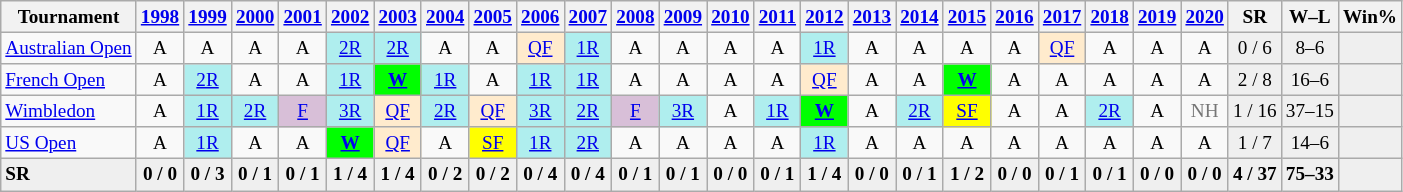<table class=wikitable style=text-align:center;font-size:80%>
<tr>
<th>Tournament</th>
<th><a href='#'>1998</a></th>
<th><a href='#'>1999</a></th>
<th><a href='#'>2000</a></th>
<th><a href='#'>2001</a></th>
<th><a href='#'>2002</a></th>
<th><a href='#'>2003</a></th>
<th><a href='#'>2004</a></th>
<th><a href='#'>2005</a></th>
<th><a href='#'>2006</a></th>
<th><a href='#'>2007</a></th>
<th><a href='#'>2008</a></th>
<th><a href='#'>2009</a></th>
<th><a href='#'>2010</a></th>
<th><a href='#'>2011</a></th>
<th><a href='#'>2012</a></th>
<th><a href='#'>2013</a></th>
<th><a href='#'>2014</a></th>
<th><a href='#'>2015</a></th>
<th><a href='#'>2016</a></th>
<th><a href='#'>2017</a></th>
<th><a href='#'>2018</a></th>
<th><a href='#'>2019</a></th>
<th><a href='#'>2020</a></th>
<th>SR</th>
<th>W–L</th>
<th>Win%</th>
</tr>
<tr>
<td align=left><a href='#'>Australian Open</a></td>
<td>A</td>
<td>A</td>
<td>A</td>
<td>A</td>
<td bgcolor=afeeee><a href='#'>2R</a></td>
<td bgcolor=afeeee><a href='#'>2R</a></td>
<td>A</td>
<td>A</td>
<td bgcolor=ffebcd><a href='#'>QF</a></td>
<td bgcolor=afeeee><a href='#'>1R</a></td>
<td>A</td>
<td>A</td>
<td>A</td>
<td>A</td>
<td bgcolor=afeeee><a href='#'>1R</a></td>
<td>A</td>
<td>A</td>
<td>A</td>
<td>A</td>
<td bgcolor=ffebcd><a href='#'>QF</a></td>
<td>A</td>
<td>A</td>
<td>A</td>
<td style="background:#efefef;">0 / 6</td>
<td style="background:#efefef;">8–6</td>
<td style="background:#efefef;"></td>
</tr>
<tr>
<td align=left><a href='#'>French Open</a></td>
<td>A</td>
<td bgcolor=afeeee><a href='#'>2R</a></td>
<td>A</td>
<td>A</td>
<td bgcolor=afeeee><a href='#'>1R</a></td>
<td bgcolor=lime><strong><a href='#'>W</a></strong></td>
<td bgcolor=afeeee><a href='#'>1R</a></td>
<td>A</td>
<td bgcolor=afeeee><a href='#'>1R</a></td>
<td bgcolor=afeeee><a href='#'>1R</a></td>
<td>A</td>
<td>A</td>
<td>A</td>
<td>A</td>
<td bgcolor=ffebcd><a href='#'>QF</a></td>
<td>A</td>
<td>A</td>
<td bgcolor=lime><strong><a href='#'>W</a></strong></td>
<td>A</td>
<td>A</td>
<td>A</td>
<td>A</td>
<td>A</td>
<td style="background:#efefef;">2 / 8</td>
<td style="background:#efefef;">16–6</td>
<td style="background:#efefef;"></td>
</tr>
<tr>
<td align=left><a href='#'>Wimbledon</a></td>
<td>A</td>
<td bgcolor=afeeee><a href='#'>1R</a></td>
<td bgcolor=afeeee><a href='#'>2R</a></td>
<td bgcolor=thistle><a href='#'>F</a></td>
<td bgcolor=afeeee><a href='#'>3R</a></td>
<td bgcolor=ffebcd><a href='#'>QF</a></td>
<td bgcolor=afeeee><a href='#'>2R</a></td>
<td bgcolor=ffebcd><a href='#'>QF</a></td>
<td bgcolor=afeeee><a href='#'>3R</a></td>
<td bgcolor=afeeee><a href='#'>2R</a></td>
<td bgcolor=thistle><a href='#'>F</a></td>
<td bgcolor=afeeee><a href='#'>3R</a></td>
<td>A</td>
<td bgcolor=afeeee><a href='#'>1R</a></td>
<td bgcolor=lime><strong><a href='#'>W</a></strong></td>
<td>A</td>
<td bgcolor=afeeee><a href='#'>2R</a></td>
<td bgcolor=yellow><a href='#'>SF</a></td>
<td>A</td>
<td>A</td>
<td bgcolor=afeeee><a href='#'>2R</a></td>
<td>A</td>
<td style="color:#767676;">NH</td>
<td style="background:#efefef;">1 / 16</td>
<td style="background:#efefef;">37–15</td>
<td style="background:#efefef;"></td>
</tr>
<tr>
<td align=left><a href='#'>US Open</a></td>
<td>A</td>
<td bgcolor=afeeee><a href='#'>1R</a></td>
<td>A</td>
<td>A</td>
<td bgcolor=lime><strong><a href='#'>W</a></strong></td>
<td bgcolor=ffebcd><a href='#'>QF</a></td>
<td>A</td>
<td bgcolor=yellow><a href='#'>SF</a></td>
<td bgcolor=afeeee><a href='#'>1R</a></td>
<td bgcolor=afeeee><a href='#'>2R</a></td>
<td>A</td>
<td>A</td>
<td>A</td>
<td>A</td>
<td bgcolor=afeeee><a href='#'>1R</a></td>
<td>A</td>
<td>A</td>
<td>A</td>
<td>A</td>
<td>A</td>
<td>A</td>
<td>A</td>
<td>A</td>
<td style="background:#efefef;">1 / 7</td>
<td style="background:#efefef;">14–6</td>
<td style="background:#efefef;"></td>
</tr>
<tr style="font-weight:bold; background:#efefef;">
<td style=text-align:left>SR</td>
<td>0 / 0</td>
<td>0 / 3</td>
<td>0 / 1</td>
<td>0 / 1</td>
<td>1 / 4</td>
<td>1 / 4</td>
<td>0 / 2</td>
<td>0 / 2</td>
<td>0 / 4</td>
<td>0 / 4</td>
<td>0 / 1</td>
<td>0 / 1</td>
<td>0 / 0</td>
<td>0 / 1</td>
<td>1 / 4</td>
<td>0 / 0</td>
<td>0 / 1</td>
<td>1 / 2</td>
<td>0 / 0</td>
<td>0 / 1</td>
<td>0 / 1</td>
<td>0 / 0</td>
<td>0 / 0</td>
<td>4 / 37</td>
<td>75–33</td>
<td style="background:#efefef;"></td>
</tr>
</table>
